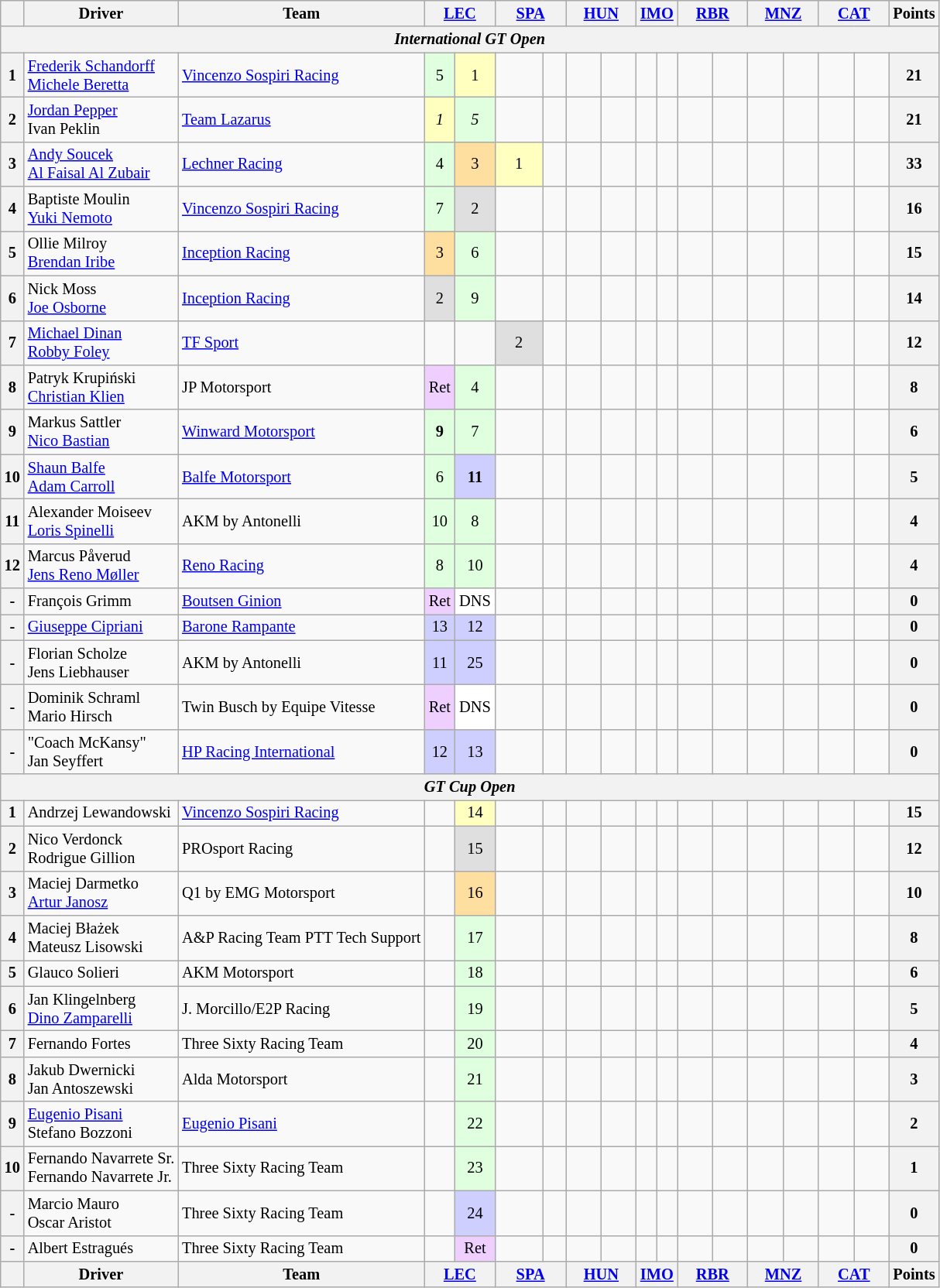<table class="wikitable" style="font-size:85%; text-align:center">
<tr>
<th valign="middle"></th>
<th valign="middle">Driver</th>
<th>Team</th>
<th colspan="2" style="width: 4em;"><a href='#'>LEC</a><br></th>
<th colspan="2" style="width: 4em;"><a href='#'>SPA</a><br></th>
<th colspan="2" style="width: 4em;"><a href='#'>HUN</a><br></th>
<th colspan="2"><a href='#'>IMO</a><br></th>
<th colspan="2" style="width: 4em;"><a href='#'>RBR</a><br></th>
<th colspan="2" style="width: 4em;"><a href='#'>MNZ</a><br></th>
<th colspan="2" style="width: 4em;"><a href='#'>CAT</a><br></th>
<th valign="middle">Points</th>
</tr>
<tr>
<th colspan="18"><em>International GT Open</em></th>
</tr>
<tr>
<th>1</th>
<td align="left"> <a href='#'>Frederik Schandorff</a> <br> <a href='#'>Michele Beretta</a></td>
<td align="left"> <a href='#'>Vincenzo Sospiri Racing</a></td>
<td style="background:#dfffdf;">5</td>
<td style="background:#ffffbf;">1</td>
<td></td>
<td></td>
<td></td>
<td></td>
<td></td>
<td></td>
<td></td>
<td></td>
<td></td>
<td></td>
<td></td>
<td></td>
<th>21</th>
</tr>
<tr>
<th>2</th>
<td align="left"> <a href='#'>Jordan Pepper</a><br> Ivan Peklin</td>
<td align="left"> <a href='#'>Team Lazarus</a></td>
<td style="background:#ffffbf;"><em>1</em></td>
<td style="background:#dfffdf;"><em>5</em></td>
<td></td>
<td></td>
<td></td>
<td></td>
<td></td>
<td></td>
<td></td>
<td></td>
<td></td>
<td></td>
<td></td>
<td></td>
<th>21</th>
</tr>
<tr>
<th>3</th>
<td align="left"> <a href='#'>Andy Soucek</a><br> <a href='#'>Al Faisal Al Zubair</a></td>
<td align="left"> <a href='#'>Lechner Racing</a></td>
<td style="background:#dfffdf;">4</td>
<td style="background:#ffdf9f;">3</td>
<td style="background:#ffffbf;">1</td>
<td></td>
<td></td>
<td></td>
<td></td>
<td></td>
<td></td>
<td></td>
<td></td>
<td></td>
<td></td>
<td></td>
<th>33</th>
</tr>
<tr>
<th>4</th>
<td align="left"> Baptiste Moulin<br> <a href='#'>Yuki Nemoto</a></td>
<td align="left"> <a href='#'>Vincenzo Sospiri Racing</a></td>
<td style="background:#dfffdf;">7</td>
<td style="background:#dfdfdf;">2</td>
<td></td>
<td></td>
<td></td>
<td></td>
<td></td>
<td></td>
<td></td>
<td></td>
<td></td>
<td></td>
<td></td>
<td></td>
<th>16</th>
</tr>
<tr>
<th>5</th>
<td align="left"> Ollie Milroy<br> <a href='#'>Brendan Iribe</a></td>
<td align="left"> <a href='#'>Inception Racing</a></td>
<td style="background:#ffdf9f;">3</td>
<td style="background:#dfffdf;">6</td>
<td></td>
<td></td>
<td></td>
<td></td>
<td></td>
<td></td>
<td></td>
<td></td>
<td></td>
<td></td>
<td></td>
<td></td>
<th>15</th>
</tr>
<tr>
<th>6</th>
<td align="left"> Nick Moss<br> <a href='#'>Joe Osborne</a></td>
<td align="left"> <a href='#'>Inception Racing</a></td>
<td style="background:#dfdfdf;">2</td>
<td style="background:#dfffdf;">9</td>
<td></td>
<td></td>
<td></td>
<td></td>
<td></td>
<td></td>
<td></td>
<td></td>
<td></td>
<td></td>
<td></td>
<td></td>
<th>14</th>
</tr>
<tr>
<th>7</th>
<td align="left"> <a href='#'>Michael Dinan</a><br> <a href='#'>Robby Foley</a></td>
<td align="left"> <a href='#'>TF Sport</a></td>
<td></td>
<td></td>
<td style="background:#dfdfdf;">2</td>
<td></td>
<td></td>
<td></td>
<td></td>
<td></td>
<td></td>
<td></td>
<td></td>
<td></td>
<td></td>
<td></td>
<th>12</th>
</tr>
<tr>
<th>8</th>
<td align="left"> Patryk Krupiński<br> <a href='#'>Christian Klien</a></td>
<td align="left"> JP Motorsport</td>
<td style="background:#efcfff;">Ret</td>
<td style="background:#dfffdf;">4</td>
<td></td>
<td></td>
<td></td>
<td></td>
<td></td>
<td></td>
<td></td>
<td></td>
<td></td>
<td></td>
<td></td>
<td></td>
<th>8</th>
</tr>
<tr>
<th>9</th>
<td align="left"> Markus Sattler<br> <a href='#'>Nico Bastian</a></td>
<td align="left"> <a href='#'>Winward Motorsport</a></td>
<td style="background:#dfffdf;"><strong>9</strong></td>
<td style="background:#dfffdf;">7</td>
<td></td>
<td></td>
<td></td>
<td></td>
<td></td>
<td></td>
<td></td>
<td></td>
<td></td>
<td></td>
<td></td>
<td></td>
<th>6</th>
</tr>
<tr>
<th>10</th>
<td align="left"> <a href='#'>Shaun Balfe</a><br> <a href='#'>Adam Carroll</a></td>
<td align="left"> <a href='#'>Balfe Motorsport</a></td>
<td style="background:#dfffdf;">6</td>
<td style="background:#cfcfff;"><strong>11</strong></td>
<td></td>
<td></td>
<td></td>
<td></td>
<td></td>
<td></td>
<td></td>
<td></td>
<td></td>
<td></td>
<td></td>
<td></td>
<th>5</th>
</tr>
<tr>
<th>11</th>
<td align="left"> Alexander Moiseev<br> <a href='#'>Loris Spinelli</a></td>
<td align="left"> AKM by Antonelli</td>
<td style="background:#dfffdf;">10</td>
<td style="background:#dfffdf;">8</td>
<td></td>
<td></td>
<td></td>
<td></td>
<td></td>
<td></td>
<td></td>
<td></td>
<td></td>
<td></td>
<td></td>
<td></td>
<th>4</th>
</tr>
<tr>
<th>12</th>
<td align="left"> Marcus Påverud<br> <a href='#'>Jens Reno Møller</a></td>
<td align="left"> <a href='#'>Reno Racing</a></td>
<td style="background:#dfffdf;">8</td>
<td style="background:#dfffdf;">10</td>
<td></td>
<td></td>
<td></td>
<td></td>
<td></td>
<td></td>
<td></td>
<td></td>
<td></td>
<td></td>
<td></td>
<td></td>
<th>4</th>
</tr>
<tr>
<th>-</th>
<td align="left"> François Grimm</td>
<td align="left"> <a href='#'>Boutsen Ginion</a></td>
<td style="background:#efcfff;">Ret</td>
<td style="background:#ffffff;">DNS</td>
<td></td>
<td></td>
<td></td>
<td></td>
<td></td>
<td></td>
<td></td>
<td></td>
<td></td>
<td></td>
<td></td>
<td></td>
<th>0</th>
</tr>
<tr>
<th>-</th>
<td align="left"> <a href='#'>Giuseppe Cipriani</a></td>
<td align="left"> <a href='#'>Barone Rampante</a></td>
<td style="background:#cfcfff;">13</td>
<td style="background:#cfcfff;">12</td>
<td></td>
<td></td>
<td></td>
<td></td>
<td></td>
<td></td>
<td></td>
<td></td>
<td></td>
<td></td>
<td></td>
<td></td>
<th>0</th>
</tr>
<tr>
<th>-</th>
<td align="left"> Florian Scholze<br> Jens Liebhauser</td>
<td align="left"> AKM by Antonelli</td>
<td style="background:#cfcfff;">11</td>
<td style="background:#cfcfff;">25</td>
<td></td>
<td></td>
<td></td>
<td></td>
<td></td>
<td></td>
<td></td>
<td></td>
<td></td>
<td></td>
<td></td>
<td></td>
<th>0</th>
</tr>
<tr>
<th>-</th>
<td align="left"> Dominik Schraml<br> Mario Hirsch</td>
<td align="left"> Twin Busch by Equipe Vitesse</td>
<td style="background:#efcfff;">Ret</td>
<td style="background:#ffffff;">DNS</td>
<td></td>
<td></td>
<td></td>
<td></td>
<td></td>
<td></td>
<td></td>
<td></td>
<td></td>
<td></td>
<td></td>
<td></td>
<th>0</th>
</tr>
<tr>
<th>-</th>
<td align="left"> "Coach McKansy"<br> Jan Seyffert</td>
<td align="left"> <a href='#'>HP Racing International</a></td>
<td style="background:#cfcfff;">12</td>
<td style="background:#cfcfff;">13</td>
<td></td>
<td></td>
<td></td>
<td></td>
<td></td>
<td></td>
<td></td>
<td></td>
<td></td>
<td></td>
<td></td>
<td></td>
<th>0</th>
</tr>
<tr>
<th colspan="18"><em>GT Cup Open</em></th>
</tr>
<tr>
<th>1</th>
<td align="left"> Andrzej Lewandowski</td>
<td align="left"> <a href='#'>Vincenzo Sospiri Racing</a></td>
<td></td>
<td style="background:#ffffbf;">14</td>
<td></td>
<td></td>
<td></td>
<td></td>
<td></td>
<td></td>
<td></td>
<td></td>
<td></td>
<td></td>
<td></td>
<td></td>
<th>15</th>
</tr>
<tr>
<th>2</th>
<td align="left"> Nico Verdonck<br> Rodrigue Gillion</td>
<td align="left"> PROsport Racing</td>
<td></td>
<td style="background:#dfdfdf;">15</td>
<td></td>
<td></td>
<td></td>
<td></td>
<td></td>
<td></td>
<td></td>
<td></td>
<td></td>
<td></td>
<td></td>
<td></td>
<th>12</th>
</tr>
<tr>
<th>3</th>
<td align="left"> Maciej Darmetko<br> <a href='#'>Artur Janosz</a></td>
<td align="left"> Q1 by EMG Motorsport</td>
<td></td>
<td style="background:#ffdf9f;">16</td>
<td></td>
<td></td>
<td></td>
<td></td>
<td></td>
<td></td>
<td></td>
<td></td>
<td></td>
<td></td>
<td></td>
<td></td>
<th>10</th>
</tr>
<tr>
<th>4</th>
<td align="left"> Maciej Błażek<br> Mateusz Lisowski</td>
<td align="left"> A&P Racing Team PTT Tech Support</td>
<td></td>
<td style="background:#dfffdf;">17</td>
<td></td>
<td></td>
<td></td>
<td></td>
<td></td>
<td></td>
<td></td>
<td></td>
<td></td>
<td></td>
<td></td>
<td></td>
<th>8</th>
</tr>
<tr>
<th>5</th>
<td align="left"> Glauco Solieri</td>
<td align="left"> AKM Motorsport</td>
<td></td>
<td style="background:#dfffdf;">18</td>
<td></td>
<td></td>
<td></td>
<td></td>
<td></td>
<td></td>
<td></td>
<td></td>
<td></td>
<td></td>
<td></td>
<td></td>
<th>6</th>
</tr>
<tr>
<th>6</th>
<td align="left"> Jan Klingelnberg<br> <a href='#'>Dino Zamparelli</a></td>
<td align="left"> J. Morcillo/E2P Racing</td>
<td></td>
<td style="background:#dfffdf;">19</td>
<td></td>
<td></td>
<td></td>
<td></td>
<td></td>
<td></td>
<td></td>
<td></td>
<td></td>
<td></td>
<td></td>
<td></td>
<th>5</th>
</tr>
<tr>
<th>7</th>
<td align="left"> Fernando Fortes</td>
<td align="left"> Three Sixty Racing Team</td>
<td></td>
<td style="background:#dfffdf;">20</td>
<td></td>
<td></td>
<td></td>
<td></td>
<td></td>
<td></td>
<td></td>
<td></td>
<td></td>
<td></td>
<td></td>
<td></td>
<th>4</th>
</tr>
<tr>
<th>8</th>
<td align="left"> Jakub Dwernicki<br> Jan Antoszewski</td>
<td align="left"> Alda Motorsport</td>
<td></td>
<td style="background:#dfffdf;">21</td>
<td></td>
<td></td>
<td></td>
<td></td>
<td></td>
<td></td>
<td></td>
<td></td>
<td></td>
<td></td>
<td></td>
<td></td>
<th>3</th>
</tr>
<tr>
<th>9</th>
<td align="left"> <a href='#'>Eugenio Pisani</a><br> Stefano Bozzoni</td>
<td align="left"> <a href='#'>Eugenio Pisani</a></td>
<td></td>
<td style="background:#dfffdf;">22</td>
<td></td>
<td></td>
<td></td>
<td></td>
<td></td>
<td></td>
<td></td>
<td></td>
<td></td>
<td></td>
<td></td>
<td></td>
<th>2</th>
</tr>
<tr>
<th>10</th>
<td align="left"> Fernando Navarrete Sr.<br> Fernando Navarrete Jr.</td>
<td align="left"> Three Sixty Racing Team</td>
<td></td>
<td style="background:#dfffdf;">23</td>
<td></td>
<td></td>
<td></td>
<td></td>
<td></td>
<td></td>
<td></td>
<td></td>
<td></td>
<td></td>
<td></td>
<td></td>
<th>1</th>
</tr>
<tr>
<th>-</th>
<td align="left"> Marcio Mauro<br> Oscar Aristot</td>
<td align="left"> Three Sixty Racing Team</td>
<td></td>
<td style="background:#cfcfff;">24</td>
<td></td>
<td></td>
<td></td>
<td></td>
<td></td>
<td></td>
<td></td>
<td></td>
<td></td>
<td></td>
<td></td>
<td></td>
<th>0</th>
</tr>
<tr>
<th>-</th>
<td align="left"> Albert Estragués</td>
<td align="left"> Three Sixty Racing Team</td>
<td></td>
<td style="background:#efcfff;">Ret</td>
<td></td>
<td></td>
<td></td>
<td></td>
<td></td>
<td></td>
<td></td>
<td></td>
<td></td>
<td></td>
<td></td>
<td></td>
<th>0</th>
</tr>
<tr>
<th valign="middle"></th>
<th valign="middle">Driver</th>
<th>Team</th>
<th colspan="2"><a href='#'>LEC</a><br></th>
<th colspan="2"><a href='#'>SPA</a><br></th>
<th colspan="2"><a href='#'>HUN</a><br></th>
<th colspan="2"><a href='#'>IMO</a><br></th>
<th colspan="2"><a href='#'>RBR</a><br></th>
<th colspan="2"><a href='#'>MNZ</a><br></th>
<th colspan="2"><a href='#'>CAT</a><br></th>
<th valign="middle">Points</th>
</tr>
</table>
